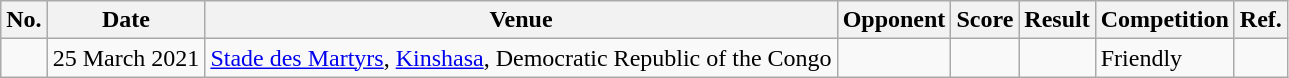<table class="wikitable">
<tr>
<th>No.</th>
<th>Date</th>
<th>Venue</th>
<th>Opponent</th>
<th>Score</th>
<th>Result</th>
<th>Competition</th>
<th>Ref.</th>
</tr>
<tr>
<td></td>
<td>25 March 2021</td>
<td><a href='#'>Stade des Martyrs</a>, <a href='#'>Kinshasa</a>, Democratic Republic of the Congo</td>
<td></td>
<td></td>
<td></td>
<td>Friendly</td>
<td></td>
</tr>
</table>
